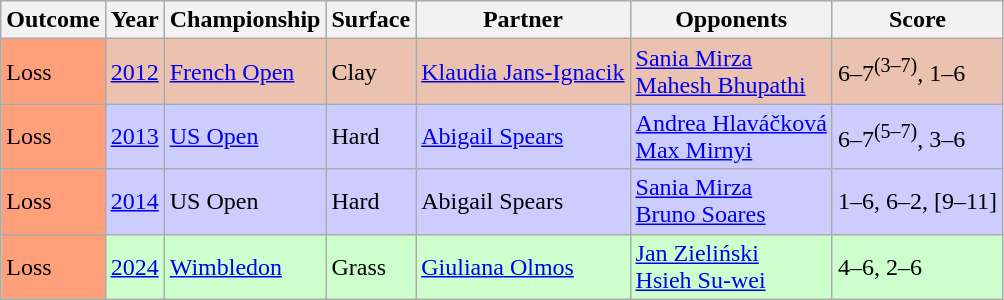<table class="sortable wikitable">
<tr>
<th>Outcome</th>
<th>Year</th>
<th>Championship</th>
<th>Surface</th>
<th>Partner</th>
<th>Opponents</th>
<th class="unsortable">Score</th>
</tr>
<tr style="background:#ebc2af;">
<td style="background:#ffa07a;">Loss</td>
<td><a href='#'>2012</a></td>
<td><a href='#'>French Open</a></td>
<td>Clay</td>
<td> <a href='#'>Klaudia Jans-Ignacik</a></td>
<td> <a href='#'>Sania Mirza</a><br> <a href='#'>Mahesh Bhupathi</a></td>
<td>6–7<sup>(3–7)</sup>, 1–6</td>
</tr>
<tr style="background:#ccccff;">
<td style="background:#ffa07a;">Loss</td>
<td><a href='#'>2013</a></td>
<td><a href='#'>US Open</a></td>
<td>Hard</td>
<td> <a href='#'>Abigail Spears</a></td>
<td> <a href='#'>Andrea Hlaváčková</a><br> <a href='#'>Max Mirnyi</a></td>
<td>6–7<sup>(5–7)</sup>, 3–6</td>
</tr>
<tr style="background:#ccccff;">
<td style="background:#ffa07a;">Loss</td>
<td><a href='#'>2014</a></td>
<td>US Open</td>
<td>Hard</td>
<td> Abigail Spears</td>
<td> <a href='#'>Sania Mirza</a> <br> <a href='#'>Bruno Soares</a></td>
<td>1–6, 6–2, [9–11]</td>
</tr>
<tr style="background:#CCFFCC;">
<td style="background:#ffa07a;">Loss</td>
<td><a href='#'>2024</a></td>
<td><a href='#'>Wimbledon</a></td>
<td>Grass</td>
<td> <a href='#'>Giuliana Olmos</a></td>
<td> <a href='#'>Jan Zieliński</a><br> <a href='#'>Hsieh Su-wei</a></td>
<td>4–6, 2–6</td>
</tr>
</table>
